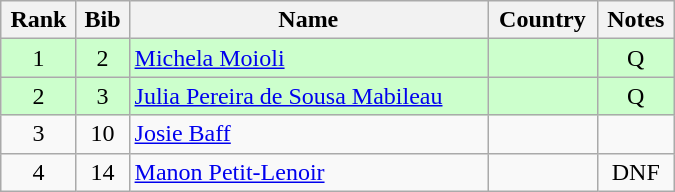<table class="wikitable" style="text-align:center; width:450px">
<tr>
<th>Rank</th>
<th>Bib</th>
<th>Name</th>
<th>Country</th>
<th>Notes</th>
</tr>
<tr bgcolor=ccffcc>
<td>1</td>
<td>2</td>
<td align=left><a href='#'>Michela Moioli</a></td>
<td align=left></td>
<td>Q</td>
</tr>
<tr bgcolor=ccffcc>
<td>2</td>
<td>3</td>
<td align=left><a href='#'>Julia Pereira de Sousa Mabileau</a></td>
<td align=left></td>
<td>Q</td>
</tr>
<tr>
<td>3</td>
<td>10</td>
<td align=left><a href='#'>Josie Baff</a></td>
<td align=left></td>
<td></td>
</tr>
<tr>
<td>4</td>
<td>14</td>
<td align=left><a href='#'>Manon Petit-Lenoir</a></td>
<td align=left></td>
<td>DNF</td>
</tr>
</table>
